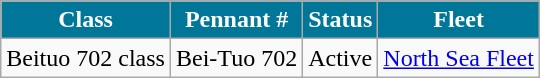<table class="wikitable">
<tr>
<th style="background:#079;color:#fff;">Class</th>
<th style="background:#079;color:#fff;">Pennant #</th>
<th style="background:#079;color:#fff;">Status</th>
<th style="background:#079;color:#fff;">Fleet</th>
</tr>
<tr>
<td>Beituo 702 class</td>
<td>Bei-Tuo 702</td>
<td>Active</td>
<td><a href='#'>North Sea Fleet</a></td>
</tr>
</table>
